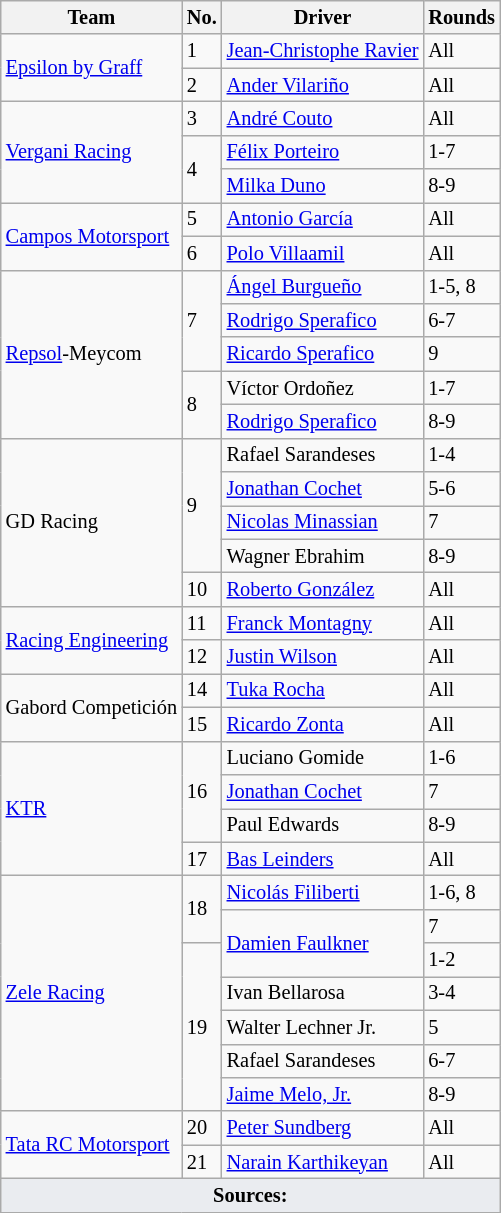<table class="wikitable" style="font-size: 85%;">
<tr>
<th>Team</th>
<th>No.</th>
<th>Driver</th>
<th>Rounds</th>
</tr>
<tr>
<td rowspan=2> <a href='#'>Epsilon by Graff</a></td>
<td>1</td>
<td nowrap> <a href='#'>Jean-Christophe Ravier</a></td>
<td>All</td>
</tr>
<tr>
<td>2</td>
<td> <a href='#'>Ander Vilariño</a></td>
<td>All</td>
</tr>
<tr>
<td rowspan=3> <a href='#'>Vergani Racing</a></td>
<td>3</td>
<td> <a href='#'>André Couto</a></td>
<td>All</td>
</tr>
<tr>
<td rowspan=2>4</td>
<td> <a href='#'>Félix Porteiro</a></td>
<td>1-7</td>
</tr>
<tr>
<td> <a href='#'>Milka Duno</a></td>
<td>8-9</td>
</tr>
<tr>
<td rowspan=2> <a href='#'>Campos Motorsport</a></td>
<td>5</td>
<td> <a href='#'>Antonio García</a></td>
<td>All</td>
</tr>
<tr>
<td>6</td>
<td> <a href='#'>Polo Villaamil</a></td>
<td>All</td>
</tr>
<tr>
<td rowspan=5> <a href='#'>Repsol</a>-Meycom</td>
<td rowspan=3>7</td>
<td> <a href='#'>Ángel Burgueño</a></td>
<td>1-5, 8</td>
</tr>
<tr>
<td> <a href='#'>Rodrigo Sperafico</a></td>
<td>6-7</td>
</tr>
<tr>
<td> <a href='#'>Ricardo Sperafico</a></td>
<td>9</td>
</tr>
<tr>
<td rowspan=2>8</td>
<td> Víctor Ordoñez</td>
<td>1-7</td>
</tr>
<tr>
<td> <a href='#'>Rodrigo Sperafico</a></td>
<td>8-9</td>
</tr>
<tr>
<td rowspan=5> GD Racing</td>
<td rowspan=4>9</td>
<td> Rafael Sarandeses</td>
<td>1-4</td>
</tr>
<tr>
<td> <a href='#'>Jonathan Cochet</a></td>
<td>5-6</td>
</tr>
<tr>
<td> <a href='#'>Nicolas Minassian</a></td>
<td>7</td>
</tr>
<tr>
<td> Wagner Ebrahim</td>
<td>8-9</td>
</tr>
<tr>
<td>10</td>
<td> <a href='#'>Roberto González</a></td>
<td>All</td>
</tr>
<tr>
<td rowspan=2> <a href='#'>Racing Engineering</a></td>
<td>11</td>
<td> <a href='#'>Franck Montagny</a></td>
<td>All</td>
</tr>
<tr>
<td>12</td>
<td> <a href='#'>Justin Wilson</a></td>
<td>All</td>
</tr>
<tr>
<td rowspan=2 nowrap> Gabord Competición</td>
<td>14</td>
<td> <a href='#'>Tuka Rocha</a></td>
<td>All</td>
</tr>
<tr>
<td>15</td>
<td> <a href='#'>Ricardo Zonta</a></td>
<td>All</td>
</tr>
<tr>
<td rowspan=4> <a href='#'>KTR</a></td>
<td rowspan=3>16</td>
<td> Luciano Gomide</td>
<td>1-6</td>
</tr>
<tr>
<td> <a href='#'>Jonathan Cochet</a></td>
<td>7</td>
</tr>
<tr>
<td> Paul Edwards</td>
<td>8-9</td>
</tr>
<tr>
<td rowspan=1>17</td>
<td> <a href='#'>Bas Leinders</a></td>
<td>All</td>
</tr>
<tr>
<td rowspan=7> <a href='#'>Zele Racing</a></td>
<td rowspan=2>18</td>
<td> <a href='#'>Nicolás Filiberti</a></td>
<td>1-6, 8</td>
</tr>
<tr>
<td rowspan=2> <a href='#'>Damien Faulkner</a></td>
<td>7</td>
</tr>
<tr>
<td rowspan=5>19</td>
<td>1-2</td>
</tr>
<tr>
<td> Ivan Bellarosa</td>
<td>3-4</td>
</tr>
<tr>
<td> Walter Lechner Jr.</td>
<td>5</td>
</tr>
<tr>
<td> Rafael Sarandeses</td>
<td>6-7</td>
</tr>
<tr>
<td> <a href='#'>Jaime Melo, Jr.</a></td>
<td>8-9</td>
</tr>
<tr>
<td rowspan=2> <a href='#'>Tata RC Motorsport</a></td>
<td>20</td>
<td> <a href='#'>Peter Sundberg</a></td>
<td>All</td>
</tr>
<tr>
<td>21</td>
<td> <a href='#'>Narain Karthikeyan</a></td>
<td>All</td>
</tr>
<tr class="sortbottom">
<td colspan="4" style="background-color:#EAECF0;text-align:center"><strong>Sources:</strong></td>
</tr>
</table>
